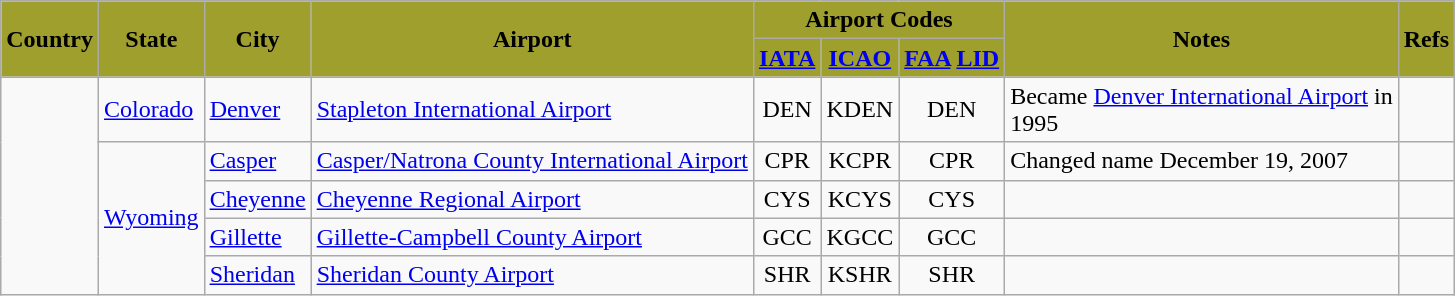<table class="sortable wikitable">
<tr>
<th style="background:#9f9f2e; color:black;" rowspan="2">Country</th>
<th style="background:#9f9f2e; color:black;" rowspan="2">State</th>
<th style="background:#9f9f2e; color:black;" rowspan="2">City</th>
<th style="background:#9f9f2e; color:black;" rowspan="2">Airport</th>
<th style="background:#9f9f2e; color:black;" colspan="3">Airport Codes</th>
<th style="background:#9f9f2e; color:black;" rowspan="2">Notes</th>
<th style="background:#9f9f2e; color:black;" rowspan="2"class="unsortable">Refs</th>
</tr>
<tr>
<th style="background:#9f9f2e; color:black;"><a href='#'>IATA</a></th>
<th style="background:#9f9f2e; color:black;"><a href='#'>ICAO</a></th>
<th style="background:#9f9f2e; color:black;"><a href='#'>FAA</a> <a href='#'>LID</a></th>
</tr>
<tr>
<td rowspan="5"></td>
<td><a href='#'>Colorado</a></td>
<td><a href='#'>Denver</a></td>
<td><a href='#'>Stapleton International Airport</a></td>
<td align=center>DEN</td>
<td align=center>KDEN</td>
<td align=center>DEN</td>
<td>Became <a href='#'>Denver International Airport</a> in <br> 1995</td>
<td align=center></td>
</tr>
<tr>
<td rowspan="4"><a href='#'>Wyoming</a></td>
<td><a href='#'>Casper</a></td>
<td><a href='#'>Casper/Natrona County International Airport</a></td>
<td align=center>CPR</td>
<td align=center>KCPR</td>
<td align=center>CPR</td>
<td>Changed name December 19, 2007</td>
<td align="center"></td>
</tr>
<tr>
<td><a href='#'>Cheyenne</a></td>
<td><a href='#'>Cheyenne Regional Airport</a></td>
<td align=center>CYS</td>
<td align=center>KCYS</td>
<td align=center>CYS</td>
<td></td>
<td align=center></td>
</tr>
<tr>
<td><a href='#'>Gillette</a></td>
<td><a href='#'>Gillette-Campbell County Airport</a></td>
<td align=center>GCC</td>
<td align=center>KGCC</td>
<td align=center>GCC</td>
<td></td>
<td align=center></td>
</tr>
<tr>
<td><a href='#'>Sheridan</a></td>
<td><a href='#'>Sheridan County Airport</a></td>
<td align=center>SHR</td>
<td align=center>KSHR</td>
<td align=center>SHR</td>
<td></td>
<td align=center></td>
</tr>
</table>
